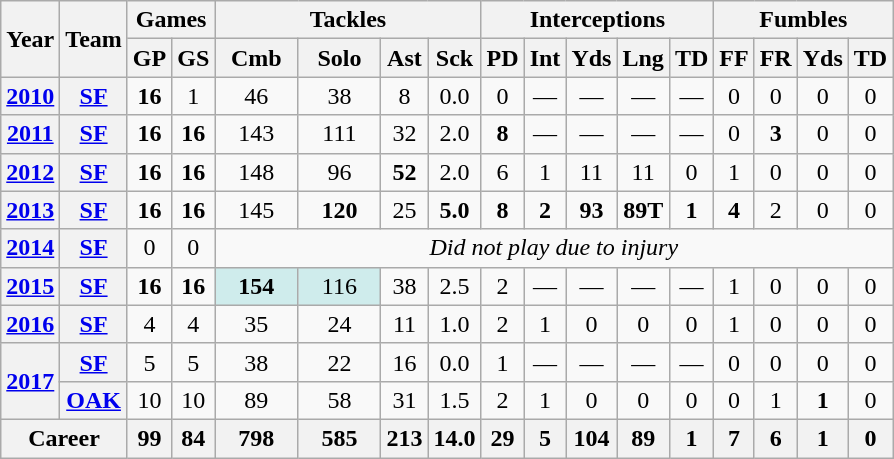<table class="wikitable" style="text-align:center;">
<tr>
<th rowspan="2">Year</th>
<th rowspan="2">Team</th>
<th colspan="2">Games</th>
<th colspan="4">Tackles</th>
<th colspan="5">Interceptions</th>
<th colspan="4">Fumbles</th>
</tr>
<tr>
<th>GP</th>
<th>GS</th>
<th>Cmb</th>
<th>Solo</th>
<th>Ast</th>
<th>Sck</th>
<th>PD</th>
<th>Int</th>
<th>Yds</th>
<th>Lng</th>
<th>TD</th>
<th>FF</th>
<th>FR</th>
<th>Yds</th>
<th>TD</th>
</tr>
<tr>
<th><a href='#'>2010</a></th>
<th><a href='#'>SF</a></th>
<td><strong>16</strong></td>
<td>1</td>
<td>46</td>
<td>38</td>
<td>8</td>
<td>0.0</td>
<td>0</td>
<td>—</td>
<td>—</td>
<td>—</td>
<td>—</td>
<td>0</td>
<td>0</td>
<td>0</td>
<td>0</td>
</tr>
<tr>
<th><a href='#'>2011</a></th>
<th><a href='#'>SF</a></th>
<td><strong>16</strong></td>
<td><strong>16</strong></td>
<td>143</td>
<td>111</td>
<td>32</td>
<td>2.0</td>
<td><strong>8</strong></td>
<td>—</td>
<td>—</td>
<td>—</td>
<td>—</td>
<td>0</td>
<td><strong>3</strong></td>
<td>0</td>
<td>0</td>
</tr>
<tr>
<th><a href='#'>2012</a></th>
<th><a href='#'>SF</a></th>
<td><strong>16</strong></td>
<td><strong>16</strong></td>
<td>148</td>
<td>96</td>
<td><strong>52</strong></td>
<td>2.0</td>
<td>6</td>
<td>1</td>
<td>11</td>
<td>11</td>
<td>0</td>
<td>1</td>
<td>0</td>
<td>0</td>
<td>0</td>
</tr>
<tr>
<th><a href='#'>2013</a></th>
<th><a href='#'>SF</a></th>
<td><strong>16</strong></td>
<td><strong>16</strong></td>
<td>145</td>
<td><strong>120</strong></td>
<td>25</td>
<td><strong>5.0</strong></td>
<td><strong>8</strong></td>
<td><strong>2</strong></td>
<td><strong>93</strong></td>
<td><strong>89T</strong></td>
<td><strong>1</strong></td>
<td><strong>4</strong></td>
<td>2</td>
<td>0</td>
<td>0</td>
</tr>
<tr>
<th><a href='#'>2014</a></th>
<th><a href='#'>SF</a></th>
<td>0</td>
<td>0</td>
<td colspan="13"><em>Did not play due to injury</em></td>
</tr>
<tr>
<th><a href='#'>2015</a></th>
<th><a href='#'>SF</a></th>
<td><strong>16</strong></td>
<td><strong>16</strong></td>
<td style="background:#cfecec; width:3em;"><strong>154</strong></td>
<td style="background:#cfecec; width:3em;">116</td>
<td>38</td>
<td>2.5</td>
<td>2</td>
<td>—</td>
<td>—</td>
<td>—</td>
<td>—</td>
<td>1</td>
<td>0</td>
<td>0</td>
<td>0</td>
</tr>
<tr>
<th><a href='#'>2016</a></th>
<th><a href='#'>SF</a></th>
<td>4</td>
<td>4</td>
<td>35</td>
<td>24</td>
<td>11</td>
<td>1.0</td>
<td>2</td>
<td>1</td>
<td>0</td>
<td>0</td>
<td>0</td>
<td>1</td>
<td>0</td>
<td>0</td>
<td>0</td>
</tr>
<tr>
<th rowspan="2"><a href='#'>2017</a></th>
<th><a href='#'>SF</a></th>
<td>5</td>
<td>5</td>
<td>38</td>
<td>22</td>
<td>16</td>
<td>0.0</td>
<td>1</td>
<td>—</td>
<td>—</td>
<td>—</td>
<td>—</td>
<td>0</td>
<td>0</td>
<td>0</td>
<td>0</td>
</tr>
<tr>
<th><a href='#'>OAK</a></th>
<td>10</td>
<td>10</td>
<td>89</td>
<td>58</td>
<td>31</td>
<td>1.5</td>
<td>2</td>
<td>1</td>
<td>0</td>
<td>0</td>
<td>0</td>
<td>0</td>
<td>1</td>
<td><strong>1</strong></td>
<td>0</td>
</tr>
<tr>
<th colspan="2">Career</th>
<th>99</th>
<th>84</th>
<th>798</th>
<th>585</th>
<th>213</th>
<th>14.0</th>
<th>29</th>
<th>5</th>
<th>104</th>
<th>89</th>
<th>1</th>
<th>7</th>
<th>6</th>
<th>1</th>
<th>0</th>
</tr>
</table>
